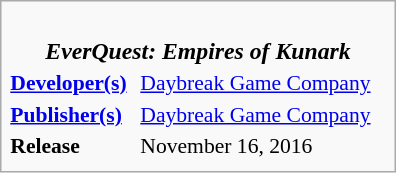<table class="infobox" style="float:right; width:264px; font-size:90%;">
<tr>
<td colspan=2 style="font-size:110%; text-align:center;"><br><strong><em>EverQuest: Empires of Kunark</em></strong><br></td>
</tr>
<tr>
<td><strong><a href='#'>Developer(s)</a></strong></td>
<td><a href='#'>Daybreak Game Company</a></td>
</tr>
<tr>
<td><strong><a href='#'>Publisher(s)</a></strong></td>
<td><a href='#'>Daybreak Game Company</a></td>
</tr>
<tr>
<td><strong>Release</strong></td>
<td>November 16, 2016</td>
</tr>
<tr>
</tr>
</table>
